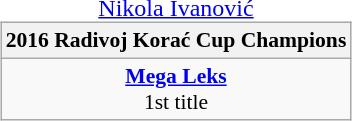<table style="width:100%;">
<tr>
<td style="vertical-align:top; width:33%;"><br></td>
<td style="width:33%; vertical-align:top; text-align:center;"><br> <a href='#'>Nikola Ivanović</a>
<table class="wikitable" style="font-size:90%; margin: 0 auto;">
<tr>
<th>2016 Radivoj Korać Cup Champions</th>
</tr>
<tr>
<td align=center><strong><a href='#'>Mega Leks</a></strong><br>1st title</td>
</tr>
</table>
</td>
<td style="vertical-align:top; width:33%; text-align:center;"><br></td>
</tr>
</table>
